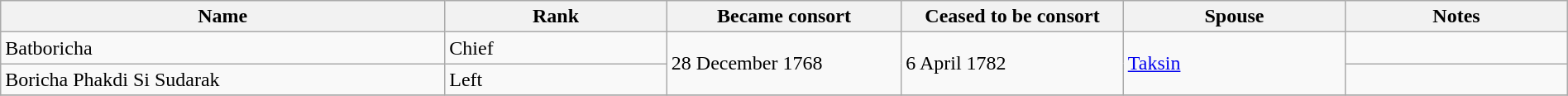<table width=100% class="wikitable">
<tr>
<th width=10%>Name</th>
<th width=5%>Rank</th>
<th width=5%>Became consort</th>
<th width=5%>Ceased to be consort</th>
<th width=5%>Spouse</th>
<th width=5%>Notes</th>
</tr>
<tr>
<td>Batboricha</td>
<td>Chief</td>
<td rowspan="2">28 December 1768</td>
<td rowspan="2">6 April 1782</td>
<td rowspan="2"><a href='#'>Taksin</a></td>
<td></td>
</tr>
<tr>
<td>Boricha Phakdi Si Sudarak</td>
<td>Left</td>
<td></td>
</tr>
<tr>
</tr>
</table>
